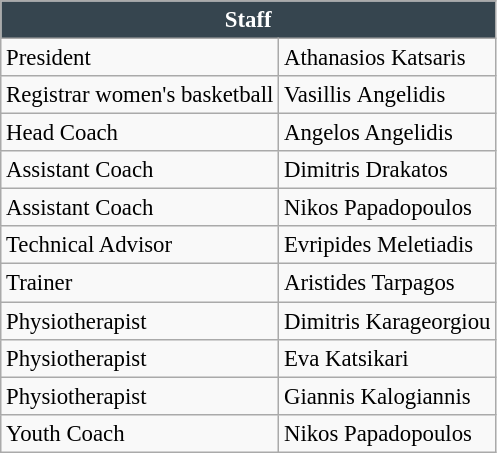<table class=wikitable bgcolor="white" cellpadding="3" cellspacing="0" border="1" style="font-size: 95%; border-collapse: collapse;">
<tr>
<th colspan="2" style="margin:0.7em;color:#fff;text-align:center;background:#36454F">Staff</th>
</tr>
<tr>
<td align="left">President</td>
<td align="left"> Athanasios Katsaris</td>
</tr>
<tr>
<td align="left">Registrar women's basketball</td>
<td align="left"> Vasillis Αngelidis</td>
</tr>
<tr>
<td align="left">Head Coach</td>
<td align="left"> Angelos Angelidis</td>
</tr>
<tr>
<td align="left">Assistant Coach</td>
<td align="left"> Dimitris Drakatos</td>
</tr>
<tr>
<td align="left">Assistant Coach</td>
<td align="left"> Nikos Papadopoulos</td>
</tr>
<tr>
<td align="left">Technical Advisor</td>
<td align="left"> Evripides Meletiadis</td>
</tr>
<tr>
<td align="left">Trainer</td>
<td align="left"> Aristides Tarpagos</td>
</tr>
<tr>
<td align="left">Physiotherapist</td>
<td align="left"> Dimitris Karageorgiou</td>
</tr>
<tr>
<td align="left">Physiotherapist</td>
<td align="left"> Eva Katsikari</td>
</tr>
<tr>
<td align="left">Physiotherapist</td>
<td align="left"> Giannis Kalogiannis</td>
</tr>
<tr>
<td align="left">Youth Coach</td>
<td align="left"> Nikos Papadopoulos</td>
</tr>
</table>
